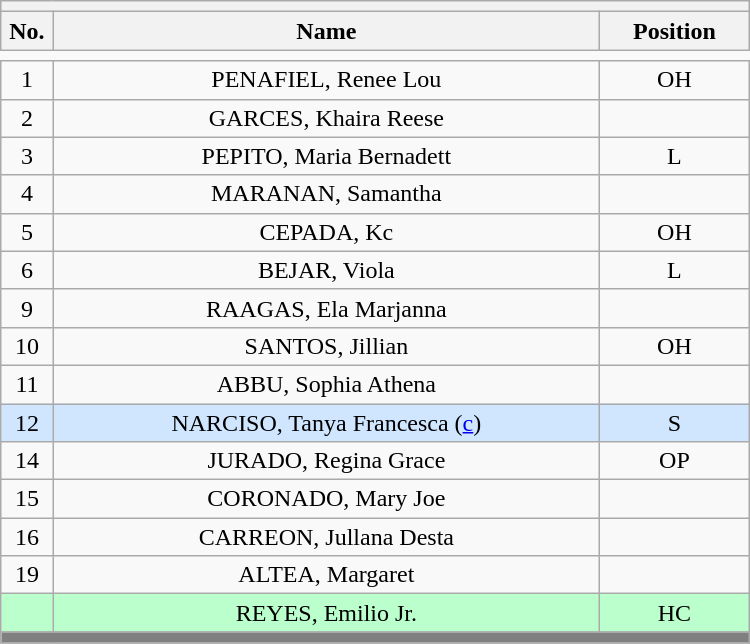<table class='wikitable mw-collapsible mw-collapsed' style="text-align: center; width: 500px; border: none">
<tr>
<th style='text-align: left;' colspan=3></th>
</tr>
<tr>
<th style='width: 7%;'>No.</th>
<th>Name</th>
<th style='width: 20%;'>Position</th>
</tr>
<tr>
<td style='border: none;'></td>
</tr>
<tr>
<td>1</td>
<td>PENAFIEL, Renee Lou</td>
<td>OH</td>
</tr>
<tr>
<td>2</td>
<td>GARCES, Khaira Reese</td>
<td></td>
</tr>
<tr>
<td>3</td>
<td>PEPITO, Maria Bernadett</td>
<td>L</td>
</tr>
<tr>
<td>4</td>
<td>MARANAN, Samantha</td>
<td></td>
</tr>
<tr>
<td>5</td>
<td>CEPADA, Kc</td>
<td>OH</td>
</tr>
<tr>
<td>6</td>
<td>BEJAR, Viola</td>
<td>L</td>
</tr>
<tr>
<td>9</td>
<td>RAAGAS, Ela Marjanna</td>
<td></td>
</tr>
<tr>
<td>10</td>
<td>SANTOS, Jillian</td>
<td>OH</td>
</tr>
<tr>
<td>11</td>
<td>ABBU, Sophia Athena</td>
<td></td>
</tr>
<tr bgcolor=#D0E6FF>
<td>12</td>
<td>NARCISO, Tanya Francesca (<a href='#'>c</a>)</td>
<td>S</td>
</tr>
<tr>
<td>14</td>
<td>JURADO, Regina Grace</td>
<td>OP</td>
</tr>
<tr>
<td>15</td>
<td>CORONADO, Mary Joe</td>
<td></td>
</tr>
<tr>
<td>16</td>
<td>CARREON, Jullana Desta</td>
<td></td>
</tr>
<tr>
<td>19</td>
<td>ALTEA, Margaret</td>
<td></td>
</tr>
<tr bgcolor=#BBFFCC>
<td></td>
<td>REYES, Emilio Jr.</td>
<td>HC</td>
</tr>
<tr>
<th style='background: grey;' colspan=3></th>
</tr>
</table>
